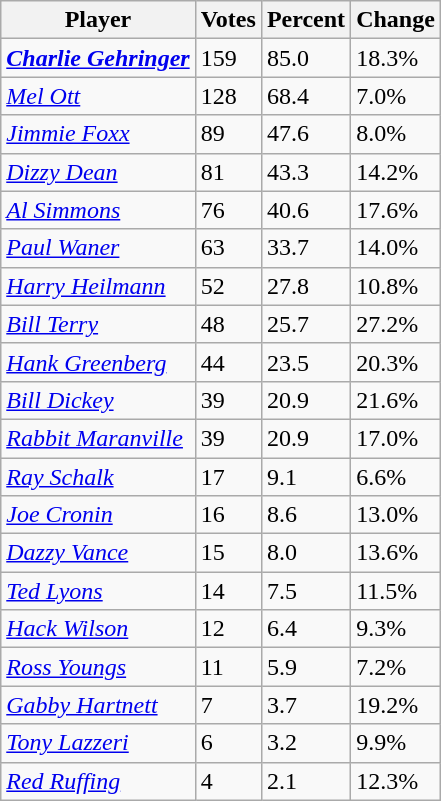<table class="wikitable" border="1">
<tr>
<th>Player</th>
<th>Votes</th>
<th>Percent</th>
<th>Change</th>
</tr>
<tr>
<td><strong><em><a href='#'>Charlie Gehringer</a></em></strong></td>
<td>159</td>
<td>85.0</td>
<td align="left"> 18.3%</td>
</tr>
<tr>
<td><em><a href='#'>Mel Ott</a></em></td>
<td>128</td>
<td>68.4</td>
<td align="left"> 7.0%</td>
</tr>
<tr>
<td><em><a href='#'>Jimmie Foxx</a></em></td>
<td>89</td>
<td>47.6</td>
<td align="left"> 8.0%</td>
</tr>
<tr>
<td><em><a href='#'>Dizzy Dean</a></em></td>
<td>81</td>
<td>43.3</td>
<td align="left"> 14.2%</td>
</tr>
<tr>
<td><em><a href='#'>Al Simmons</a></em></td>
<td>76</td>
<td>40.6</td>
<td align="left"> 17.6%</td>
</tr>
<tr>
<td><em><a href='#'>Paul Waner</a></em></td>
<td>63</td>
<td>33.7</td>
<td align="left"> 14.0%</td>
</tr>
<tr>
<td><em><a href='#'>Harry Heilmann</a></em></td>
<td>52</td>
<td>27.8</td>
<td align="left"> 10.8%</td>
</tr>
<tr>
<td><em><a href='#'>Bill Terry</a></em></td>
<td>48</td>
<td>25.7</td>
<td align="left"> 27.2%</td>
</tr>
<tr>
<td><em><a href='#'>Hank Greenberg</a></em></td>
<td>44</td>
<td>23.5</td>
<td align="left"> 20.3%</td>
</tr>
<tr>
<td><em><a href='#'>Bill Dickey</a></em></td>
<td>39</td>
<td>20.9</td>
<td align="left"> 21.6%</td>
</tr>
<tr>
<td><em><a href='#'>Rabbit Maranville</a></em></td>
<td>39</td>
<td>20.9</td>
<td align="left"> 17.0%</td>
</tr>
<tr>
<td><em><a href='#'>Ray Schalk</a></em></td>
<td>17</td>
<td>9.1</td>
<td align="left"> 6.6%</td>
</tr>
<tr>
<td><em><a href='#'>Joe Cronin</a></em></td>
<td>16</td>
<td>8.6</td>
<td align="left"> 13.0%</td>
</tr>
<tr>
<td><em><a href='#'>Dazzy Vance</a></em></td>
<td>15</td>
<td>8.0</td>
<td align="left"> 13.6%</td>
</tr>
<tr>
<td><em><a href='#'>Ted Lyons</a></em></td>
<td>14</td>
<td>7.5</td>
<td align="left"> 11.5%</td>
</tr>
<tr>
<td><em><a href='#'>Hack Wilson</a></em></td>
<td>12</td>
<td>6.4</td>
<td align="left"> 9.3%</td>
</tr>
<tr>
<td><em><a href='#'>Ross Youngs</a></em></td>
<td>11</td>
<td>5.9</td>
<td align="left"> 7.2%</td>
</tr>
<tr>
<td><em><a href='#'>Gabby Hartnett</a></em></td>
<td>7</td>
<td>3.7</td>
<td align="left"> 19.2%</td>
</tr>
<tr>
<td><em><a href='#'>Tony Lazzeri</a></em></td>
<td>6</td>
<td>3.2</td>
<td align="left"> 9.9%</td>
</tr>
<tr>
<td><em><a href='#'>Red Ruffing</a></em></td>
<td>4</td>
<td>2.1</td>
<td align="left"> 12.3%</td>
</tr>
</table>
